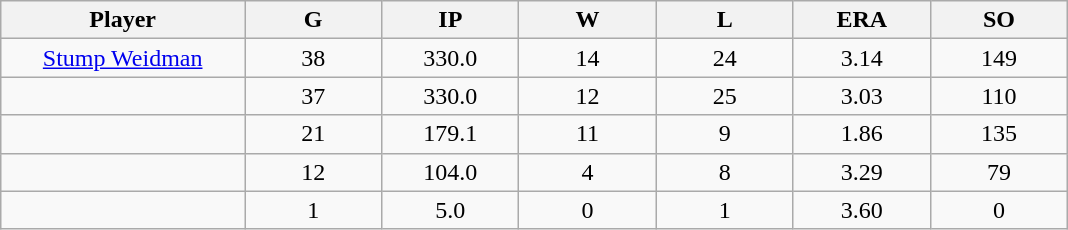<table class="wikitable sortable">
<tr>
<th bgcolor="#DDDDFF" width="16%">Player</th>
<th bgcolor="#DDDDFF" width="9%">G</th>
<th bgcolor="#DDDDFF" width="9%">IP</th>
<th bgcolor="#DDDDFF" width="9%">W</th>
<th bgcolor="#DDDDFF" width="9%">L</th>
<th bgcolor="#DDDDFF" width="9%">ERA</th>
<th bgcolor="#DDDDFF" width="9%">SO</th>
</tr>
<tr align="center">
<td><a href='#'>Stump Weidman</a></td>
<td>38</td>
<td>330.0</td>
<td>14</td>
<td>24</td>
<td>3.14</td>
<td>149</td>
</tr>
<tr align=center>
<td></td>
<td>37</td>
<td>330.0</td>
<td>12</td>
<td>25</td>
<td>3.03</td>
<td>110</td>
</tr>
<tr align="center">
<td></td>
<td>21</td>
<td>179.1</td>
<td>11</td>
<td>9</td>
<td>1.86</td>
<td>135</td>
</tr>
<tr align="center">
<td></td>
<td>12</td>
<td>104.0</td>
<td>4</td>
<td>8</td>
<td>3.29</td>
<td>79</td>
</tr>
<tr align="center">
<td></td>
<td>1</td>
<td>5.0</td>
<td>0</td>
<td>1</td>
<td>3.60</td>
<td>0</td>
</tr>
</table>
